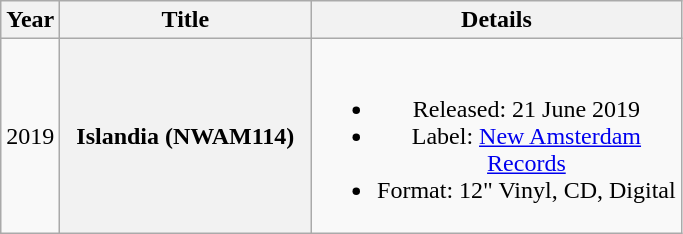<table style="text-align:center;" class="wikitable plainrowheaders">
<tr>
<th>Year</th>
<th scope="col" style="width:10em;">Title</th>
<th scope="col" style="width:15em;">Details</th>
</tr>
<tr>
<td>2019</td>
<th scope="row">Islandia (NWAM114)</th>
<td><br><ul><li>Released: 21 June 2019</li><li>Label: <a href='#'>New Amsterdam Records</a></li><li>Format: 12" Vinyl, CD, Digital</li></ul></td>
</tr>
</table>
